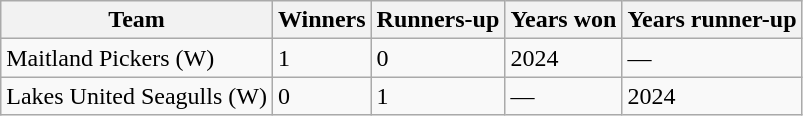<table class="wikitable sortable">
<tr>
<th>Team</th>
<th>Winners</th>
<th>Runners-up</th>
<th>Years won</th>
<th>Years runner-up</th>
</tr>
<tr>
<td> Maitland Pickers (W)</td>
<td>1</td>
<td>0</td>
<td>2024</td>
<td>—</td>
</tr>
<tr>
<td> Lakes United Seagulls (W)</td>
<td>0</td>
<td>1</td>
<td>—</td>
<td>2024</td>
</tr>
</table>
